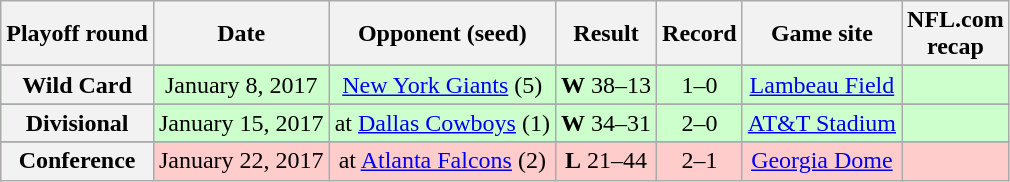<table class="wikitable" style="text-align:center">
<tr>
<th>Playoff round</th>
<th>Date</th>
<th>Opponent (seed)</th>
<th>Result</th>
<th>Record</th>
<th>Game site</th>
<th>NFL.com<br>recap</th>
</tr>
<tr>
</tr>
<tr bgcolor=ccffcc>
<th>Wild Card</th>
<td>January 8, 2017</td>
<td><a href='#'>New York Giants</a> (5)</td>
<td><strong>W</strong> 38–13</td>
<td>1–0</td>
<td><a href='#'>Lambeau Field</a></td>
<td></td>
</tr>
<tr>
</tr>
<tr bgcolor=ccffcc>
<th>Divisional</th>
<td>January 15, 2017</td>
<td>at <a href='#'>Dallas Cowboys</a> (1)</td>
<td><strong>W</strong> 34–31</td>
<td>2–0</td>
<td><a href='#'>AT&T Stadium</a></td>
<td></td>
</tr>
<tr>
</tr>
<tr bgcolor=ffcccc>
<th>Conference</th>
<td>January 22, 2017</td>
<td>at <a href='#'>Atlanta Falcons</a> (2)</td>
<td><strong>L</strong> 21–44</td>
<td>2–1</td>
<td><a href='#'>Georgia Dome</a></td>
<td></td>
</tr>
</table>
